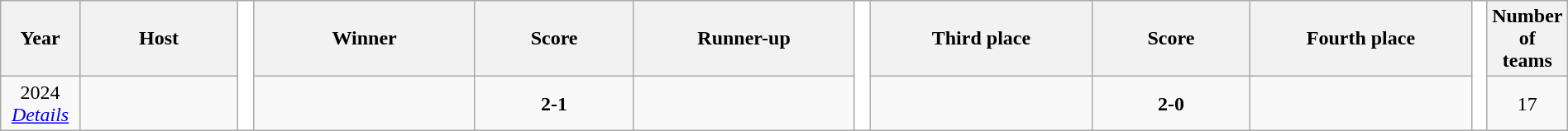<table class="wikitable" style="text-align:center;width:100%">
<tr>
<th width=5%>Year</th>
<th width=10%>Host</th>
<th rowspan="6" style="width:1%;background:#fff"></th>
<th width=14%>Winner</th>
<th width=10%>Score</th>
<th width=14%>Runner-up</th>
<th rowspan="6" style="width:1%;background:#fff"></th>
<th width=14%>Third place</th>
<th width=10%>Score</th>
<th width=14%>Fourth place</th>
<th rowspan="6" style="width:1%;background:#fff"></th>
<th width=4%>Number of teams</th>
</tr>
<tr>
<td>2024<br> <em><a href='#'>Details</a></em></td>
<td></td>
<td><strong></strong></td>
<td><strong>2-1</strong></td>
<td></td>
<td></td>
<td><strong>2-0</strong></td>
<td></td>
<td>17</td>
</tr>
</table>
